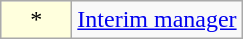<table class="wikitable">
<tr>
<td width="40px" bgcolor="#FFFFDD" align="center">*</td>
<td><a href='#'>Interim manager</a></td>
</tr>
</table>
